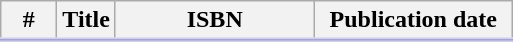<table class="wikitable">
<tr style="border-bottom: 3px solid #CCF">
<th style="width:30px;">#</th>
<th>Title</th>
<th style="width:125px;">ISBN</th>
<th style="width:125px;">Publication date</th>
</tr>
<tr>
</tr>
</table>
